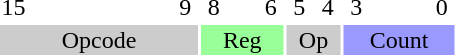<table style="text-align:center;">
<tr>
<td style="width:15px;">15</td>
<td style="width:15px;"></td>
<td style="width:15px;"></td>
<td style="width:15px;"></td>
<td style="width:15px;"></td>
<td style="width:15px;"></td>
<td style="width:15px;">9</td>
<td style="width:15px;">8</td>
<td style="width:15px;"></td>
<td style="width:15px;">6</td>
<td style="width:15px;">5</td>
<td style="width:15px;">4</td>
<td style="width:15px;">3</td>
<td style="width:15px;"></td>
<td style="width:15px;"></td>
<td style="width:15px;">0</td>
</tr>
<tr>
<td colspan="7" style="background-color:#CCC;">Opcode</td>
<td colspan="3" style="background-color:#9F9;">Reg</td>
<td colspan="2" style="background-color:#CCC;">Op</td>
<td colspan="4" style="background-color:#99F;">Count</td>
</tr>
</table>
